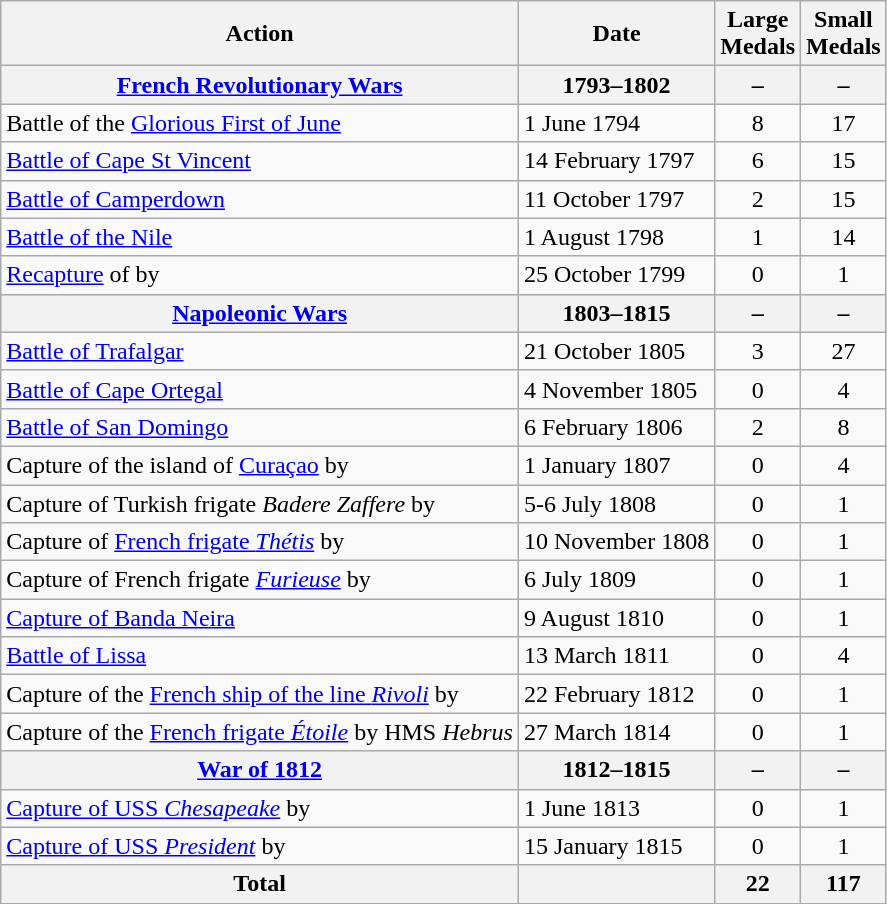<table class="wikitable" border="1">
<tr>
<th>Action</th>
<th>Date</th>
<th>Large<br>Medals</th>
<th>Small<br>Medals</th>
</tr>
<tr>
<th><a href='#'>French Revolutionary Wars</a></th>
<th>1793–1802</th>
<th>–</th>
<th>–</th>
</tr>
<tr>
<td>Battle of the <a href='#'>Glorious First of June</a></td>
<td>1 June 1794</td>
<td align=center>8</td>
<td align=center>17</td>
</tr>
<tr>
<td><a href='#'>Battle of Cape St Vincent</a></td>
<td>14 February 1797</td>
<td align=center>6</td>
<td align=center>15</td>
</tr>
<tr>
<td><a href='#'>Battle of Camperdown</a></td>
<td>11 October 1797</td>
<td align=center>2</td>
<td align=center>15</td>
</tr>
<tr>
<td><a href='#'>Battle of the Nile</a></td>
<td>1 August 1798</td>
<td align=center>1</td>
<td align=center>14</td>
</tr>
<tr>
<td><a href='#'>Recapture</a> of  by </td>
<td>25 October 1799</td>
<td align=center>0</td>
<td align=center>1</td>
</tr>
<tr>
<th><a href='#'>Napoleonic Wars</a></th>
<th>1803–1815</th>
<th>–</th>
<th>–</th>
</tr>
<tr>
<td><a href='#'>Battle of Trafalgar</a></td>
<td>21 October 1805</td>
<td align=center>3</td>
<td align=center>27</td>
</tr>
<tr>
<td><a href='#'>Battle of Cape Ortegal</a></td>
<td>4 November 1805</td>
<td align=center>0</td>
<td align=center>4</td>
</tr>
<tr>
<td><a href='#'>Battle of San Domingo</a></td>
<td>6 February 1806</td>
<td align=center>2</td>
<td align=center>8</td>
</tr>
<tr>
<td>Capture of the island of <a href='#'>Curaçao</a> by </td>
<td>1 January 1807</td>
<td align=center>0</td>
<td align=center>4</td>
</tr>
<tr>
<td>Capture of Turkish frigate <em>Badere Zaffere</em> by </td>
<td>5-6 July 1808</td>
<td align=center>0</td>
<td align=center>1</td>
</tr>
<tr>
<td>Capture of <a href='#'>French frigate <em>Thétis</em></a> by </td>
<td>10 November 1808</td>
<td align=center>0</td>
<td align=center>1</td>
</tr>
<tr>
<td>Capture of French frigate <a href='#'><em>Furieuse</em></a> by </td>
<td>6 July 1809</td>
<td align=center>0</td>
<td align=center>1</td>
</tr>
<tr>
<td><a href='#'>Capture of Banda Neira</a></td>
<td>9 August 1810</td>
<td align=center>0</td>
<td align=center>1</td>
</tr>
<tr>
<td><a href='#'>Battle of Lissa</a></td>
<td>13 March 1811</td>
<td align=center>0</td>
<td align=center>4</td>
</tr>
<tr>
<td>Capture of the <a href='#'>French ship of the line <em>Rivoli</em></a> by </td>
<td>22 February 1812</td>
<td align=center>0</td>
<td align=center>1</td>
</tr>
<tr>
<td>Capture of the <a href='#'>French frigate <em>Étoile</em></a> by HMS <em>Hebrus</em></td>
<td>27 March 1814</td>
<td align=center>0</td>
<td align=center>1</td>
</tr>
<tr>
<th><a href='#'>War of 1812</a></th>
<th>1812–1815</th>
<th>–</th>
<th>–</th>
</tr>
<tr>
<td><a href='#'>Capture of USS <em>Chesapeake</em></a> by </td>
<td>1 June 1813</td>
<td align=center>0</td>
<td align=center>1</td>
</tr>
<tr>
<td><a href='#'>Capture of USS <em>President</em></a> by </td>
<td>15 January 1815</td>
<td align=center>0</td>
<td align=center>1</td>
</tr>
<tr>
<th>Total</th>
<th></th>
<th>22</th>
<th>117</th>
</tr>
</table>
